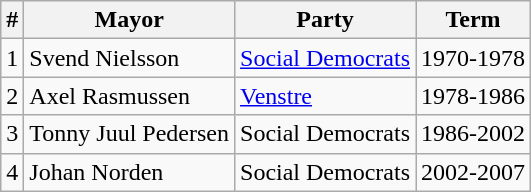<table class="wikitable">
<tr>
<th>#</th>
<th>Mayor</th>
<th>Party</th>
<th>Term</th>
</tr>
<tr>
<td>1</td>
<td>Svend Nielsson</td>
<td> <a href='#'>Social Democrats</a></td>
<td>1970-1978</td>
</tr>
<tr>
<td>2</td>
<td>Axel Rasmussen</td>
<td> <a href='#'>Venstre</a></td>
<td>1978-1986</td>
</tr>
<tr>
<td>3</td>
<td>Tonny Juul Pedersen</td>
<td> Social Democrats</td>
<td>1986-2002</td>
</tr>
<tr>
<td>4</td>
<td>Johan Norden</td>
<td> Social Democrats</td>
<td>2002-2007</td>
</tr>
</table>
